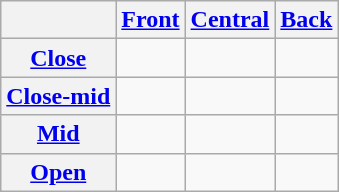<table class="wikitable" style="text-align:center">
<tr>
<th></th>
<th><a href='#'>Front</a></th>
<th><a href='#'>Central</a></th>
<th><a href='#'>Back</a></th>
</tr>
<tr>
<th><a href='#'>Close</a></th>
<td></td>
<td></td>
<td></td>
</tr>
<tr>
<th><a href='#'>Close-mid</a></th>
<td>   </td>
<td></td>
<td>   </td>
</tr>
<tr>
<th><a href='#'>Mid</a></th>
<td></td>
<td></td>
<td></td>
</tr>
<tr>
<th><a href='#'>Open</a></th>
<td></td>
<td></td>
<td></td>
</tr>
</table>
